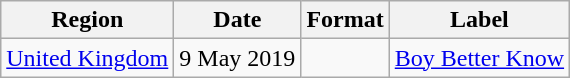<table class=wikitable>
<tr>
<th>Region</th>
<th>Date</th>
<th>Format</th>
<th>Label</th>
</tr>
<tr>
<td><a href='#'>United Kingdom</a></td>
<td>9 May 2019</td>
<td></td>
<td><a href='#'>Boy Better Know</a></td>
</tr>
</table>
